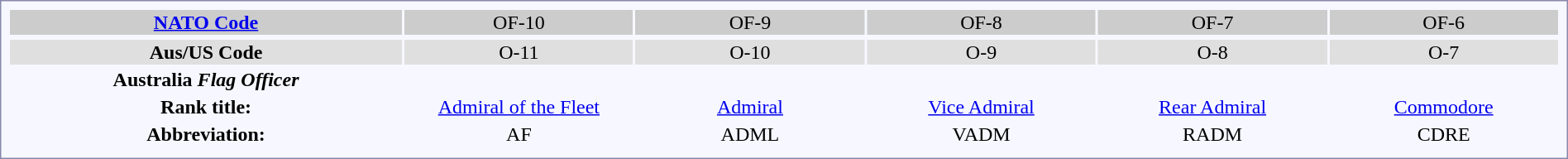<table style="border:1px solid #8888aa; background:#f7f8ff; text-align:center; padding:5px;">
<tr style="background:#CCCCCC">
<th Width=12%><a href='#'>NATO Code</a></th>
<td Width=7% colspan=1>OF-10</td>
<td Width=7% colspan=1>OF-9</td>
<td Width=7% colspan=1>OF-8</td>
<td Width=7% colspan=1>OF-7</td>
<td Width=7% colspan=1>OF-6</td>
</tr>
<tr>
</tr>
<tr style="background:#DFDFDF">
<th Width=12%>Aus/US Code</th>
<td Width=7% colspan=1>O-11</td>
<td Width=7% colspan=1>O-10</td>
<td Width=7% colspan=1>O-9</td>
<td Width=7% colspan=1>O-8</td>
<td Width=7% colspan=1>O-7</td>
</tr>
<tr>
<th> Australia <em>Flag Officer </em></th>
<td></td>
<td></td>
<td></td>
<td></td>
<td></td>
</tr>
<tr>
<th>Rank title:</th>
<td colspan=1><a href='#'>Admiral of the Fleet</a></td>
<td colspan=1><a href='#'>Admiral</a></td>
<td colspan=1><a href='#'>Vice Admiral</a></td>
<td colspan=1><a href='#'>Rear Admiral</a></td>
<td colspan=1><a href='#'>Commodore</a></td>
</tr>
<tr>
<th>Abbreviation:</th>
<td colspan=1>AF</td>
<td colspan=1>ADML</td>
<td colspan=1>VADM</td>
<td colspan=1>RADM</td>
<td colspan=1>CDRE</td>
</tr>
<tr style="background:#CCCCCC">
</tr>
</table>
